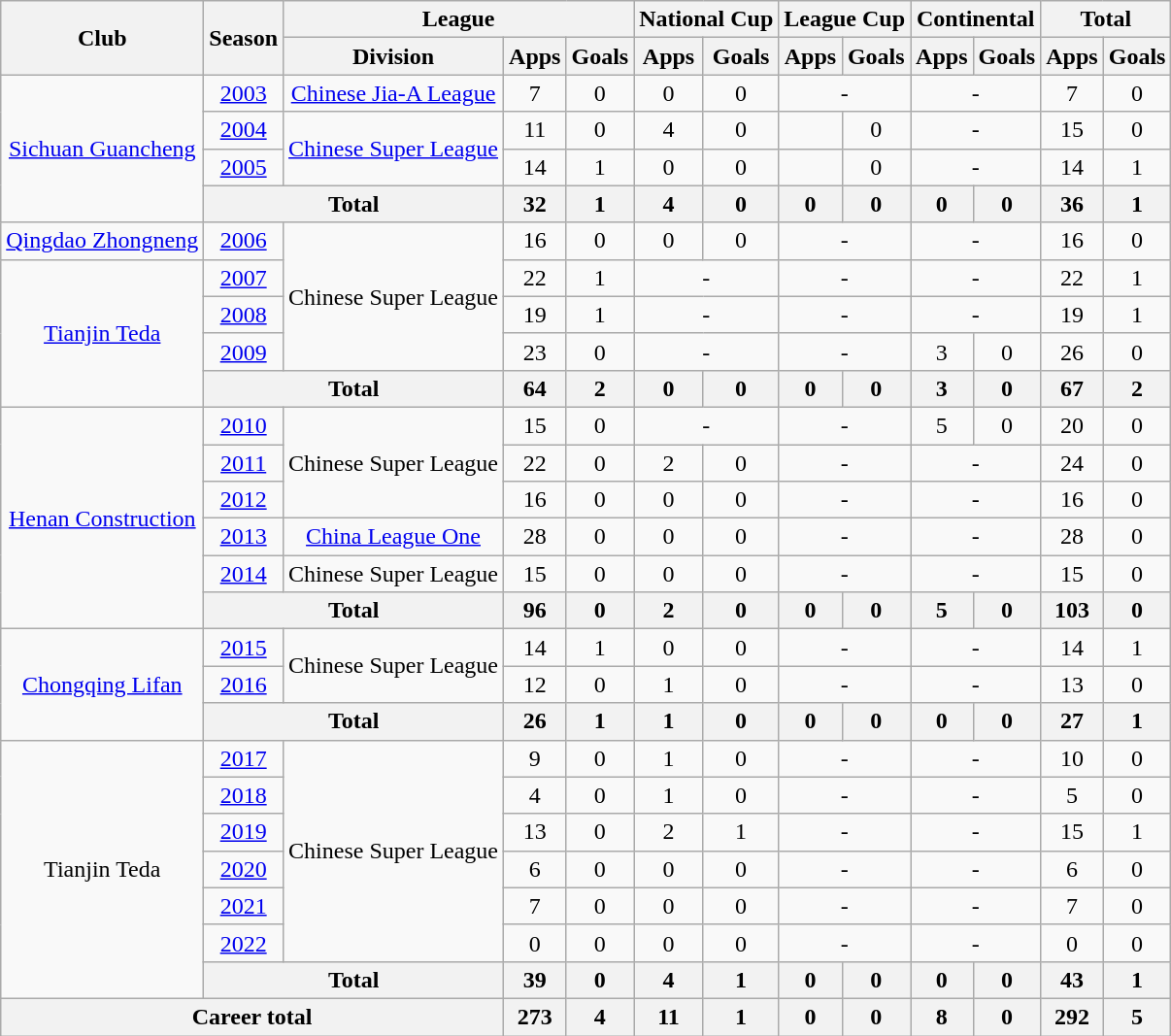<table class="wikitable" style="text-align: center">
<tr>
<th rowspan="2">Club</th>
<th rowspan="2">Season</th>
<th colspan="3">League</th>
<th colspan="2">National Cup</th>
<th colspan="2">League Cup</th>
<th colspan="2">Continental</th>
<th colspan="2">Total</th>
</tr>
<tr>
<th>Division</th>
<th>Apps</th>
<th>Goals</th>
<th>Apps</th>
<th>Goals</th>
<th>Apps</th>
<th>Goals</th>
<th>Apps</th>
<th>Goals</th>
<th>Apps</th>
<th>Goals</th>
</tr>
<tr>
<td rowspan=4><a href='#'>Sichuan Guancheng</a></td>
<td><a href='#'>2003</a></td>
<td><a href='#'>Chinese Jia-A League</a></td>
<td>7</td>
<td>0</td>
<td>0</td>
<td>0</td>
<td colspan="2">-</td>
<td colspan="2">-</td>
<td>7</td>
<td>0</td>
</tr>
<tr>
<td><a href='#'>2004</a></td>
<td rowspan=2><a href='#'>Chinese Super League</a></td>
<td>11</td>
<td>0</td>
<td>4</td>
<td>0</td>
<td></td>
<td>0</td>
<td colspan="2">-</td>
<td>15</td>
<td>0</td>
</tr>
<tr>
<td><a href='#'>2005</a></td>
<td>14</td>
<td>1</td>
<td>0</td>
<td>0</td>
<td></td>
<td>0</td>
<td colspan="2">-</td>
<td>14</td>
<td>1</td>
</tr>
<tr>
<th colspan="2"><strong>Total</strong></th>
<th>32</th>
<th>1</th>
<th>4</th>
<th>0</th>
<th>0</th>
<th>0</th>
<th>0</th>
<th>0</th>
<th>36</th>
<th>1</th>
</tr>
<tr>
<td><a href='#'>Qingdao Zhongneng</a></td>
<td><a href='#'>2006</a></td>
<td rowspan=4>Chinese Super League</td>
<td>16</td>
<td>0</td>
<td>0</td>
<td>0</td>
<td colspan="2">-</td>
<td colspan="2">-</td>
<td>16</td>
<td>0</td>
</tr>
<tr>
<td rowspan=4><a href='#'>Tianjin Teda</a></td>
<td><a href='#'>2007</a></td>
<td>22</td>
<td>1</td>
<td colspan="2">-</td>
<td colspan="2">-</td>
<td colspan="2">-</td>
<td>22</td>
<td>1</td>
</tr>
<tr>
<td><a href='#'>2008</a></td>
<td>19</td>
<td>1</td>
<td colspan="2">-</td>
<td colspan="2">-</td>
<td colspan="2">-</td>
<td>19</td>
<td>1</td>
</tr>
<tr>
<td><a href='#'>2009</a></td>
<td>23</td>
<td>0</td>
<td colspan="2">-</td>
<td colspan="2">-</td>
<td>3</td>
<td>0</td>
<td>26</td>
<td>0</td>
</tr>
<tr>
<th colspan="2"><strong>Total</strong></th>
<th>64</th>
<th>2</th>
<th>0</th>
<th>0</th>
<th>0</th>
<th>0</th>
<th>3</th>
<th>0</th>
<th>67</th>
<th>2</th>
</tr>
<tr>
<td rowspan=6><a href='#'>Henan Construction</a></td>
<td><a href='#'>2010</a></td>
<td rowspan=3>Chinese Super League</td>
<td>15</td>
<td>0</td>
<td colspan="2">-</td>
<td colspan="2">-</td>
<td>5</td>
<td>0</td>
<td>20</td>
<td>0</td>
</tr>
<tr>
<td><a href='#'>2011</a></td>
<td>22</td>
<td>0</td>
<td>2</td>
<td>0</td>
<td colspan="2">-</td>
<td colspan="2">-</td>
<td>24</td>
<td>0</td>
</tr>
<tr>
<td><a href='#'>2012</a></td>
<td>16</td>
<td>0</td>
<td>0</td>
<td>0</td>
<td colspan="2">-</td>
<td colspan="2">-</td>
<td>16</td>
<td>0</td>
</tr>
<tr>
<td><a href='#'>2013</a></td>
<td><a href='#'>China League One</a></td>
<td>28</td>
<td>0</td>
<td>0</td>
<td>0</td>
<td colspan="2">-</td>
<td colspan="2">-</td>
<td>28</td>
<td>0</td>
</tr>
<tr>
<td><a href='#'>2014</a></td>
<td>Chinese Super League</td>
<td>15</td>
<td>0</td>
<td>0</td>
<td>0</td>
<td colspan="2">-</td>
<td colspan="2">-</td>
<td>15</td>
<td>0</td>
</tr>
<tr>
<th colspan="2"><strong>Total</strong></th>
<th>96</th>
<th>0</th>
<th>2</th>
<th>0</th>
<th>0</th>
<th>0</th>
<th>5</th>
<th>0</th>
<th>103</th>
<th>0</th>
</tr>
<tr>
<td rowspan=3><a href='#'>Chongqing Lifan</a></td>
<td><a href='#'>2015</a></td>
<td rowspan=2>Chinese Super League</td>
<td>14</td>
<td>1</td>
<td>0</td>
<td>0</td>
<td colspan="2">-</td>
<td colspan="2">-</td>
<td>14</td>
<td>1</td>
</tr>
<tr>
<td><a href='#'>2016</a></td>
<td>12</td>
<td>0</td>
<td>1</td>
<td>0</td>
<td colspan="2">-</td>
<td colspan="2">-</td>
<td>13</td>
<td>0</td>
</tr>
<tr>
<th colspan="2"><strong>Total</strong></th>
<th>26</th>
<th>1</th>
<th>1</th>
<th>0</th>
<th>0</th>
<th>0</th>
<th>0</th>
<th>0</th>
<th>27</th>
<th>1</th>
</tr>
<tr>
<td rowspan=7>Tianjin Teda</td>
<td><a href='#'>2017</a></td>
<td rowspan=6>Chinese Super League</td>
<td>9</td>
<td>0</td>
<td>1</td>
<td>0</td>
<td colspan="2">-</td>
<td colspan="2">-</td>
<td>10</td>
<td>0</td>
</tr>
<tr>
<td><a href='#'>2018</a></td>
<td>4</td>
<td>0</td>
<td>1</td>
<td>0</td>
<td colspan="2">-</td>
<td colspan="2">-</td>
<td>5</td>
<td>0</td>
</tr>
<tr>
<td><a href='#'>2019</a></td>
<td>13</td>
<td>0</td>
<td>2</td>
<td>1</td>
<td colspan="2">-</td>
<td colspan="2">-</td>
<td>15</td>
<td>1</td>
</tr>
<tr>
<td><a href='#'>2020</a></td>
<td>6</td>
<td>0</td>
<td>0</td>
<td>0</td>
<td colspan="2">-</td>
<td colspan="2">-</td>
<td>6</td>
<td>0</td>
</tr>
<tr>
<td><a href='#'>2021</a></td>
<td>7</td>
<td>0</td>
<td>0</td>
<td>0</td>
<td colspan="2">-</td>
<td colspan="2">-</td>
<td>7</td>
<td>0</td>
</tr>
<tr>
<td><a href='#'>2022</a></td>
<td>0</td>
<td>0</td>
<td>0</td>
<td>0</td>
<td colspan="2">-</td>
<td colspan="2">-</td>
<td>0</td>
<td>0</td>
</tr>
<tr>
<th colspan="2"><strong>Total</strong></th>
<th>39</th>
<th>0</th>
<th>4</th>
<th>1</th>
<th>0</th>
<th>0</th>
<th>0</th>
<th>0</th>
<th>43</th>
<th>1</th>
</tr>
<tr>
<th colspan=3>Career total</th>
<th>273</th>
<th>4</th>
<th>11</th>
<th>1</th>
<th>0</th>
<th>0</th>
<th>8</th>
<th>0</th>
<th>292</th>
<th>5</th>
</tr>
</table>
